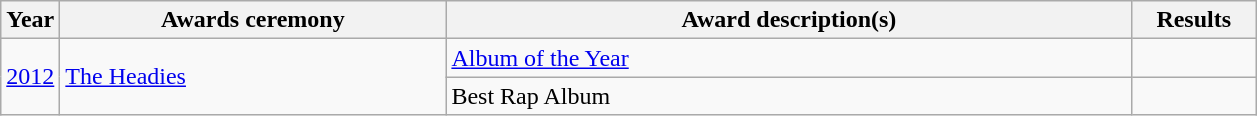<table class="wikitable">
<tr>
<th>Year</th>
<th width="250">Awards ceremony</th>
<th width="450">Award description(s)</th>
<th width="75">Results</th>
</tr>
<tr>
<td rowspan="2"><a href='#'>2012</a></td>
<td rowspan="2"><a href='#'>The Headies</a></td>
<td><a href='#'>Album of the Year</a></td>
<td></td>
</tr>
<tr>
<td>Best Rap Album</td>
<td></td>
</tr>
</table>
